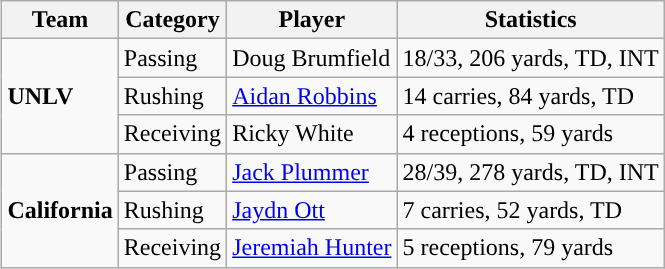<table class="wikitable" style="float: right;">
<tr>
<th>Team</th>
<th>Category</th>
<th>Player</th>
<th>Statistics</th>
</tr>
<tr>
<td rowspan=3><strong>UNLV</strong></td>
<td>Passing</td>
<td>Doug Brumfield</td>
<td>18/33, 206 yards, TD, INT</td>
</tr>
<tr>
<td>Rushing</td>
<td><a href='#'>Aidan Robbins</a></td>
<td>14 carries, 84 yards, TD</td>
</tr>
<tr>
<td>Receiving</td>
<td>Ricky White</td>
<td>4 receptions, 59 yards</td>
</tr>
<tr>
<td rowspan=3><strong>California</strong></td>
<td>Passing</td>
<td><a href='#'>Jack Plummer</a></td>
<td>28/39, 278 yards, TD, INT</td>
</tr>
<tr>
<td>Rushing</td>
<td><a href='#'>Jaydn Ott</a></td>
<td>7 carries, 52 yards, TD</td>
</tr>
<tr>
<td>Receiving</td>
<td><a href='#'>Jeremiah Hunter</a></td>
<td>5 receptions, 79 yards</td>
</tr>
</table>
